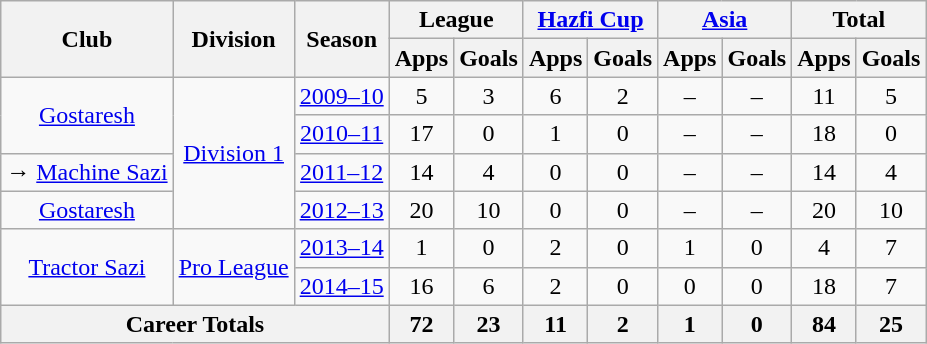<table class="wikitable" style="text-align: center;">
<tr>
<th rowspan="2">Club</th>
<th rowspan="2">Division</th>
<th rowspan="2">Season</th>
<th colspan="2">League</th>
<th colspan="2"><a href='#'>Hazfi Cup</a></th>
<th colspan="2"><a href='#'>Asia</a></th>
<th colspan="2">Total</th>
</tr>
<tr>
<th>Apps</th>
<th>Goals</th>
<th>Apps</th>
<th>Goals</th>
<th>Apps</th>
<th>Goals</th>
<th>Apps</th>
<th>Goals</th>
</tr>
<tr>
<td rowspan="2"><a href='#'>Gostaresh</a></td>
<td rowspan="4"><a href='#'>Division 1</a></td>
<td><a href='#'>2009–10</a></td>
<td>5</td>
<td>3</td>
<td>6</td>
<td>2</td>
<td>–</td>
<td>–</td>
<td>11</td>
<td>5</td>
</tr>
<tr>
<td><a href='#'>2010–11</a></td>
<td>17</td>
<td>0</td>
<td>1</td>
<td>0</td>
<td>–</td>
<td>–</td>
<td>18</td>
<td>0</td>
</tr>
<tr>
<td rowspan="1">→ <a href='#'>Machine Sazi</a></td>
<td><a href='#'>2011–12</a></td>
<td>14</td>
<td>4</td>
<td>0</td>
<td>0</td>
<td>–</td>
<td>–</td>
<td>14</td>
<td>4</td>
</tr>
<tr>
<td rowspan="1"><a href='#'>Gostaresh</a></td>
<td><a href='#'>2012–13</a></td>
<td>20</td>
<td>10</td>
<td>0</td>
<td>0</td>
<td>–</td>
<td>–</td>
<td>20</td>
<td>10</td>
</tr>
<tr>
<td rowspan="2"><a href='#'>Tractor Sazi</a></td>
<td rowspan="2"><a href='#'>Pro League</a></td>
<td><a href='#'>2013–14</a></td>
<td>1</td>
<td>0</td>
<td>2</td>
<td>0</td>
<td>1</td>
<td>0</td>
<td>4</td>
<td>7</td>
</tr>
<tr>
<td><a href='#'>2014–15</a></td>
<td>16</td>
<td>6</td>
<td>2</td>
<td>0</td>
<td>0</td>
<td>0</td>
<td>18</td>
<td>7</td>
</tr>
<tr>
<th colspan=3>Career Totals</th>
<th>72</th>
<th>23</th>
<th>11</th>
<th>2</th>
<th>1</th>
<th>0</th>
<th>84</th>
<th>25</th>
</tr>
</table>
